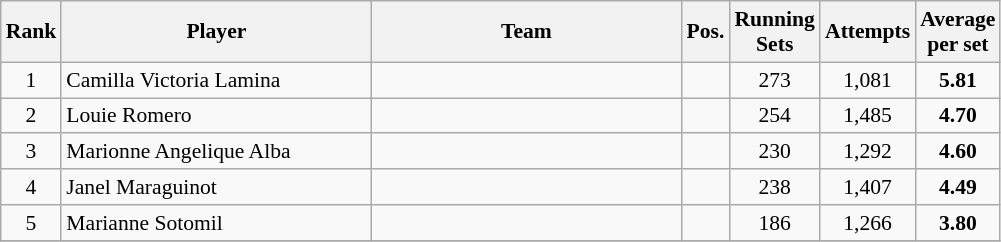<table class="wikitable sortable" style=font-size:90%>
<tr>
<th>Rank</th>
<th width="200">Player</th>
<th width="200">Team</th>
<th width="20">Pos.</th>
<th width="20">Running Sets</th>
<th width="40">Attempts</th>
<th width="20">Average per set</th>
</tr>
<tr>
<td align=center>1</td>
<td>Camilla Victoria Lamina</td>
<td></td>
<td align=center></td>
<td align=center>273</td>
<td align=center>1,081</td>
<td align=center><strong>5.81</strong></td>
</tr>
<tr>
<td align=center>2</td>
<td>Louie Romero</td>
<td></td>
<td align=center></td>
<td align=center>254</td>
<td align=center>1,485</td>
<td align=center><strong>4.70</strong></td>
</tr>
<tr>
<td align=center>3</td>
<td>Marionne Angelique Alba</td>
<td></td>
<td align=center></td>
<td align=center>230</td>
<td align=center>1,292</td>
<td align=center><strong>4.60</strong></td>
</tr>
<tr>
<td align=center>4</td>
<td>Janel Maraguinot</td>
<td></td>
<td align=center></td>
<td align=center>238</td>
<td align=center>1,407</td>
<td align=center><strong>4.49</strong></td>
</tr>
<tr>
<td align=center>5</td>
<td>Marianne Sotomil</td>
<td></td>
<td align=center></td>
<td align=center>186</td>
<td align=center>1,266</td>
<td align=center><strong>3.80</strong></td>
</tr>
<tr>
</tr>
</table>
